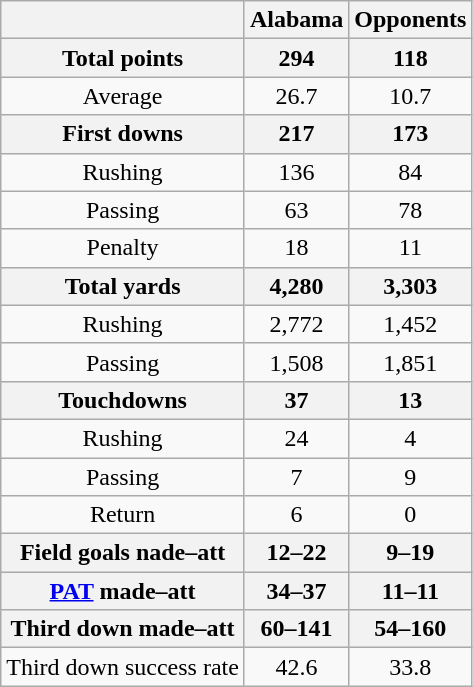<table class=wikitable style="text-align:center;">
<tr>
<th></th>
<th>Alabama</th>
<th>Opponents</th>
</tr>
<tr>
<th>Total points</th>
<th>294</th>
<th>118</th>
</tr>
<tr>
<td>Average</td>
<td>26.7</td>
<td>10.7</td>
</tr>
<tr>
<th>First downs</th>
<th>217</th>
<th>173</th>
</tr>
<tr>
<td>Rushing</td>
<td>136</td>
<td>84</td>
</tr>
<tr>
<td>Passing</td>
<td>63</td>
<td>78</td>
</tr>
<tr>
<td>Penalty</td>
<td>18</td>
<td>11</td>
</tr>
<tr>
<th>Total yards</th>
<th>4,280</th>
<th>3,303</th>
</tr>
<tr>
<td>Rushing</td>
<td>2,772</td>
<td>1,452</td>
</tr>
<tr>
<td>Passing</td>
<td>1,508</td>
<td>1,851</td>
</tr>
<tr>
<th>Touchdowns</th>
<th>37</th>
<th>13</th>
</tr>
<tr>
<td>Rushing</td>
<td>24</td>
<td>4</td>
</tr>
<tr>
<td>Passing</td>
<td>7</td>
<td>9</td>
</tr>
<tr>
<td>Return</td>
<td>6</td>
<td>0</td>
</tr>
<tr>
<th>Field goals nade–att</th>
<th>12–22</th>
<th>9–19</th>
</tr>
<tr>
<th><a href='#'>PAT</a> made–att</th>
<th>34–37</th>
<th>11–11</th>
</tr>
<tr>
<th>Third down made–att</th>
<th>60–141</th>
<th>54–160</th>
</tr>
<tr>
<td>Third down success rate</td>
<td>42.6</td>
<td>33.8</td>
</tr>
</table>
